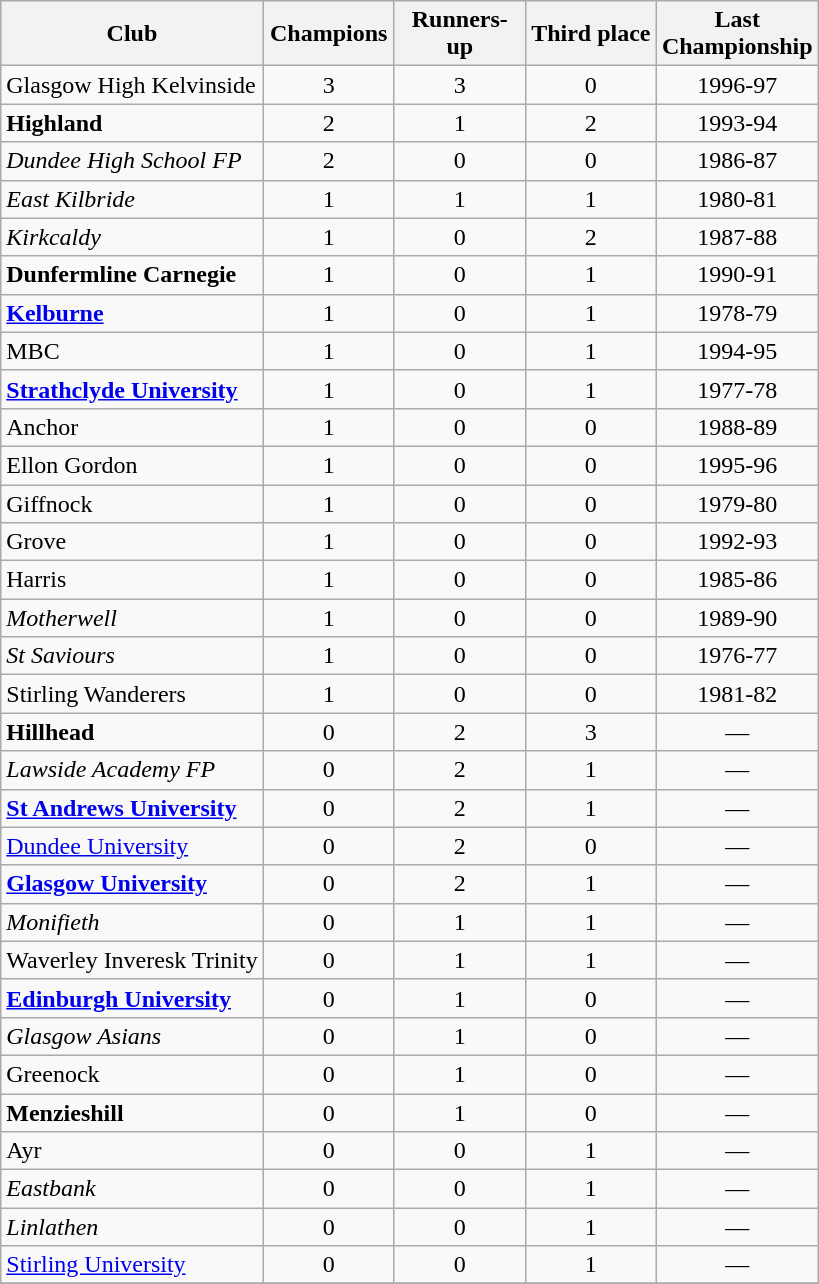<table class="wikitable sortable" style="text-align:center">
<tr>
<th>Club</th>
<th width=80>Champions</th>
<th width=80>Runners-up</th>
<th width=80>Third place</th>
<th width=80>Last Championship</th>
</tr>
<tr>
<td style="text-align:left">Glasgow High Kelvinside </td>
<td>3</td>
<td>3</td>
<td>0</td>
<td>1996-97</td>
</tr>
<tr>
<td style="text-align:left"><strong>Highland</strong></td>
<td>2</td>
<td>1</td>
<td>2</td>
<td>1993-94</td>
</tr>
<tr>
<td style="text-align:left"><em>Dundee High School FP</em></td>
<td>2</td>
<td>0</td>
<td>0</td>
<td>1986-87</td>
</tr>
<tr>
<td style="text-align:left"><em>East Kilbride</em></td>
<td>1</td>
<td>1</td>
<td>1</td>
<td>1980-81</td>
</tr>
<tr>
<td style="text-align:left"><em>Kirkcaldy</em></td>
<td>1</td>
<td>0</td>
<td>2</td>
<td>1987-88</td>
</tr>
<tr>
<td style="text-align:left"><strong>Dunfermline Carnegie</strong></td>
<td>1</td>
<td>0</td>
<td>1</td>
<td>1990-91</td>
</tr>
<tr>
<td style="text-align:left"><strong><a href='#'>Kelburne</a></strong></td>
<td>1</td>
<td>0</td>
<td>1</td>
<td>1978-79</td>
</tr>
<tr>
<td style="text-align:left">MBC</td>
<td>1</td>
<td>0</td>
<td>1</td>
<td>1994-95</td>
</tr>
<tr>
<td style="text-align:left"><strong><a href='#'>Strathclyde University</a></strong></td>
<td>1</td>
<td>0</td>
<td>1</td>
<td>1977-78</td>
</tr>
<tr>
<td style="text-align:left">Anchor</td>
<td>1</td>
<td>0</td>
<td>0</td>
<td>1988-89</td>
</tr>
<tr>
<td style="text-align:left">Ellon Gordon</td>
<td>1</td>
<td>0</td>
<td>0</td>
<td>1995-96</td>
</tr>
<tr>
<td style="text-align:left">Giffnock</td>
<td>1</td>
<td>0</td>
<td>0</td>
<td>1979-80</td>
</tr>
<tr>
<td style="text-align:left">Grove</td>
<td>1</td>
<td>0</td>
<td>0</td>
<td>1992-93</td>
</tr>
<tr>
<td style="text-align:left">Harris</td>
<td>1</td>
<td>0</td>
<td>0</td>
<td>1985-86</td>
</tr>
<tr>
<td style="text-align:left"><em>Motherwell</em></td>
<td>1</td>
<td>0</td>
<td>0</td>
<td>1989-90</td>
</tr>
<tr>
<td style="text-align:left"><em>St Saviours</em></td>
<td>1</td>
<td>0</td>
<td>0</td>
<td>1976-77</td>
</tr>
<tr>
<td style="text-align:left">Stirling Wanderers</td>
<td>1</td>
<td>0</td>
<td>0</td>
<td>1981-82</td>
</tr>
<tr>
<td style="text-align:left"><strong>Hillhead</strong></td>
<td>0</td>
<td>2</td>
<td>3</td>
<td>—</td>
</tr>
<tr>
<td style="text-align:left"><em>Lawside Academy FP</em></td>
<td>0</td>
<td>2</td>
<td>1</td>
<td>—</td>
</tr>
<tr>
<td style="text-align:left"><strong><a href='#'>St Andrews University</a></strong></td>
<td>0</td>
<td>2</td>
<td>1</td>
<td>—</td>
</tr>
<tr>
<td style="text-align:left"><a href='#'>Dundee University</a></td>
<td>0</td>
<td>2</td>
<td>0</td>
<td>—</td>
</tr>
<tr>
<td style="text-align:left"><strong><a href='#'>Glasgow University</a></strong></td>
<td>0</td>
<td>2</td>
<td>1</td>
<td>—</td>
</tr>
<tr>
<td style="text-align:left"><em>Monifieth</em> </td>
<td>0</td>
<td>1</td>
<td>1</td>
<td>—</td>
</tr>
<tr>
<td style="text-align:left">Waverley Inveresk Trinity </td>
<td>0</td>
<td>1</td>
<td>1</td>
<td>—</td>
</tr>
<tr>
<td style="text-align:left"><strong><a href='#'>Edinburgh University</a></strong></td>
<td>0</td>
<td>1</td>
<td>0</td>
<td>—</td>
</tr>
<tr>
<td style="text-align:left"><em>Glasgow Asians</em></td>
<td>0</td>
<td>1</td>
<td>0</td>
<td>—</td>
</tr>
<tr>
<td style="text-align:left">Greenock</td>
<td>0</td>
<td>1</td>
<td>0</td>
<td>—</td>
</tr>
<tr>
<td style="text-align:left"><strong>Menzieshill</strong></td>
<td>0</td>
<td>1</td>
<td>0</td>
<td>—</td>
</tr>
<tr>
<td style="text-align:left">Ayr</td>
<td>0</td>
<td>0</td>
<td>1</td>
<td>—</td>
</tr>
<tr>
<td style="text-align:left"><em>Eastbank</em></td>
<td>0</td>
<td>0</td>
<td>1</td>
<td>—</td>
</tr>
<tr>
<td style="text-align:left"><em>Linlathen</em></td>
<td>0</td>
<td>0</td>
<td>1</td>
<td>—</td>
</tr>
<tr>
<td style="text-align:left"><a href='#'>Stirling University</a></td>
<td>0</td>
<td>0</td>
<td>1</td>
<td>—</td>
</tr>
<tr>
</tr>
</table>
